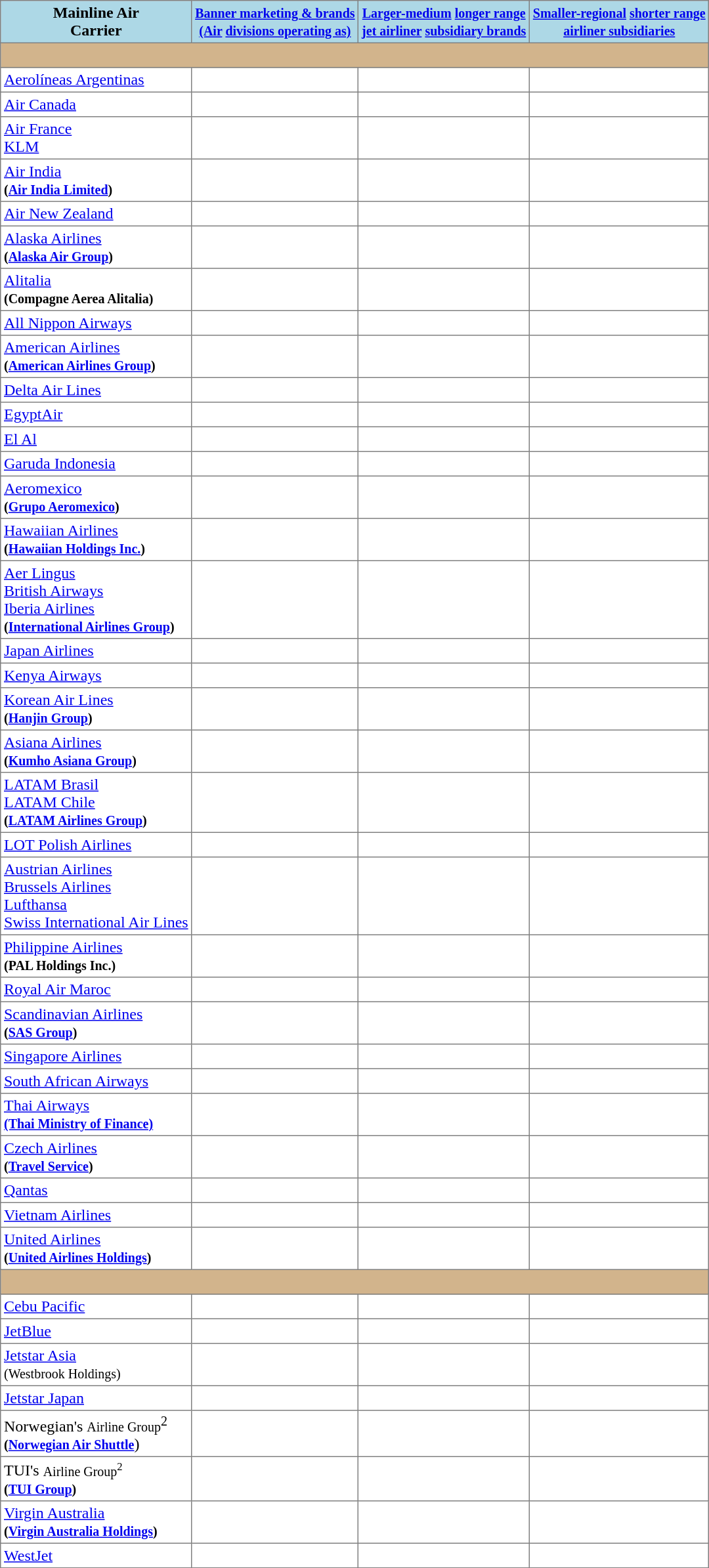<table class="toccolours" border="1" cellpadding="3" style="border-collapse:collapse">
<tr style="background:lightblue;">
<th>Mainline Air<br>Carrier</th>
<th><small><a href='#'>Banner marketing & brands</a></small><br><small><a href='#'>(Air</a> <a href='#'>divisions operating as)</a></small></th>
<th><small><a href='#'>Larger-</a><a href='#'>medium</a> <a href='#'>longer range</a></small><br><small><a href='#'>jet air</a><a href='#'>liner</a> <a href='#'>subsidiary brands</a></small></th>
<th><small><a href='#'>Smaller-regional</a> <a href='#'>shorter range</a></small><br><small><a href='#'>airliner subsidiaries</a></small></th>
</tr>
<tr style="background:tan;">
<td colspan="4"><br></td>
</tr>
<tr>
<td><a href='#'>Aerolíneas Argentinas</a></td>
<td></td>
<td></td>
<td></td>
</tr>
<tr>
<td><a href='#'>Air Canada</a></td>
<td><br></td>
<td><br></td>
<td></td>
</tr>
<tr>
<td><a href='#'>Air France</a><br><a href='#'>KLM</a><br></td>
<td><br></td>
<td><br></td>
<td></td>
</tr>
<tr>
<td><a href='#'>Air India</a><br><small><strong>(<a href='#'>Air India Limited</a>)</strong></small></td>
<td></td>
<td><br></td>
<td></td>
</tr>
<tr>
<td><a href='#'>Air New Zealand</a></td>
<td><br></td>
<td></td>
<td><br></td>
</tr>
<tr>
<td><a href='#'>Alaska Airlines</a><br><small><strong>(<a href='#'>Alaska Air Group</a>)</strong></small></td>
<td><br></td>
<td><br></td>
<td><br></td>
</tr>
<tr>
<td><a href='#'>Alitalia</a><br><small><strong>(Compagne Aerea Alitalia)</strong></small></td>
<td><br></td>
<td><br></td>
<td><br></td>
</tr>
<tr>
<td><a href='#'>All Nippon Airways</a></td>
<td></td>
<td><br></td>
<td></td>
</tr>
<tr>
<td><a href='#'>American Airlines</a><br><small><strong>(<a href='#'>American Airlines Group</a>)</strong></small></td>
<td><br></td>
<td></td>
<td><br></td>
</tr>
<tr>
<td><a href='#'>Delta Air Lines</a></td>
<td><br></td>
<td></td>
<td><br></td>
</tr>
<tr>
<td><a href='#'>EgyptAir</a></td>
<td></td>
<td><br></td>
<td><br></td>
</tr>
<tr>
<td><a href='#'>El Al</a></td>
<td><br></td>
<td></td>
<td></td>
</tr>
<tr>
<td><a href='#'>Garuda Indonesia</a></td>
<td><br></td>
<td><br></td>
<td></td>
</tr>
<tr>
<td><a href='#'>Aeromexico</a><br><small><strong>(<a href='#'>Grupo Aeromexico</a>)</strong></small></td>
<td><br></td>
<td></td>
<td><br></td>
</tr>
<tr>
<td><a href='#'>Hawaiian Airlines</a><br><small><strong>(<a href='#'>Hawaiian Holdings Inc.</a>)</strong></small></td>
<td><br></td>
<td></td>
<td></td>
</tr>
<tr>
<td><a href='#'>Aer Lingus</a><br><a href='#'>British Airways</a><br><a href='#'>Iberia Airlines</a><br><small><strong>(<a href='#'>International Airlines Group</a>)</strong></small></td>
<td><br></td>
<td><br></td>
<td><br></td>
</tr>
<tr>
<td><a href='#'>Japan Airlines</a></td>
<td><br></td>
<td><br></td>
<td><br></td>
</tr>
<tr>
<td><a href='#'>Kenya Airways</a></td>
<td></td>
<td><br></td>
<td></td>
</tr>
<tr>
<td><a href='#'>Korean Air Lines</a><br><small><strong>(<a href='#'>Hanjin Group</a>)</strong></small></td>
<td></td>
<td><br></td>
<td></td>
</tr>
<tr>
<td><a href='#'>Asiana Airlines</a><br><small><strong>(<a href='#'>Kumho Asiana Group</a>)</strong></small></td>
<td></td>
<td><br></td>
<td></td>
</tr>
<tr>
<td><a href='#'>LATAM Brasil</a><br><a href='#'>LATAM Chile</a><br><small><strong>(<a href='#'>LATAM Airlines Group</a>)</strong></small></td>
<td><br></td>
<td><br></td>
<td></td>
</tr>
<tr>
<td><a href='#'>LOT Polish Airlines</a></td>
<td></td>
<td></td>
<td></td>
</tr>
<tr>
<td><a href='#'>Austrian Airlines</a> <br><a href='#'>Brussels Airlines</a><br><a href='#'>Lufthansa</a><br><a href='#'>Swiss International Air Lines</a><br></td>
<td><br></td>
<td><br></td>
<td><br></td>
</tr>
<tr>
<td><a href='#'>Philippine Airlines</a><br><small><strong>(PAL Holdings Inc.)</strong></small></td>
<td></td>
<td></td>
<td><br></td>
</tr>
<tr>
<td><a href='#'>Royal Air Maroc</a></td>
<td></td>
<td></td>
<td><br></td>
</tr>
<tr>
<td><a href='#'>Scandinavian Airlines</a><br><small><strong>(<a href='#'>SAS Group</a>)</strong></small></td>
<td><br></td>
<td><br></td>
<td><br></td>
</tr>
<tr>
<td><a href='#'>Singapore Airlines</a></td>
<td></td>
<td><br></td>
<td></td>
</tr>
<tr>
<td><a href='#'>South African Airways</a></td>
<td></td>
<td><br></td>
<td></td>
</tr>
<tr>
<td><a href='#'>Thai Airways</a><br><small><strong><a href='#'>(Thai Ministry of Finance)</a></strong></small></td>
<td></td>
<td><br></td>
<td></td>
</tr>
<tr>
<td><a href='#'>Czech Airlines</a><br><small><strong>(<a href='#'>Travel Service</a>)</strong></small></td>
<td><br></td>
<td></td>
<td></td>
</tr>
<tr>
<td><a href='#'>Qantas</a></td>
<td><br></td>
<td><br></td>
<td><br></td>
</tr>
<tr>
<td><a href='#'>Vietnam Airlines</a></td>
<td></td>
<td><br></td>
<td><br></td>
</tr>
<tr>
<td><a href='#'>United Airlines</a><br><small><strong>(<a href='#'>United Airlines Holdings</a>)</strong></small></td>
<td><br></td>
<td></td>
<td></td>
</tr>
<tr style="background:tan;">
<td colspan="4"><br></td>
</tr>
<tr>
<td><a href='#'>Cebu Pacific</a></td>
<td></td>
<td></td>
<td><br></td>
</tr>
<tr>
<td><a href='#'>JetBlue</a></td>
<td><br></td>
<td></td>
<td></td>
</tr>
<tr>
<td><a href='#'>Jetstar Asia</a><br><small>(Westbrook Holdings)</small></td>
<td></td>
<td></td>
<td></td>
</tr>
<tr>
<td><a href='#'>Jetstar Japan</a></td>
<td></td>
<td></td>
<td></td>
</tr>
<tr>
<td>Norwegian's <small>Airline Group</small><sup>2</sup><br><small><strong>(<a href='#'>Norwegian Air Shuttle</a></strong></small>)</td>
<td><br></td>
<td><br></td>
<td></td>
</tr>
<tr>
<td>TUI's <small>Airline Group<sup>2</sup></small><br><small><strong>(<a href='#'>TUI Group</a>)</strong></small></td>
<td><br></td>
<td><br></td>
<td></td>
</tr>
<tr>
<td><a href='#'>Virgin Australia</a><br><small><strong>(<a href='#'>Virgin Australia Holdings</a>)</strong></small></td>
<td><br></td>
<td><br></td>
<td></td>
</tr>
<tr>
<td><a href='#'>WestJet</a></td>
<td></td>
<td><br></td>
<td><br></td>
</tr>
<tr>
</tr>
</table>
